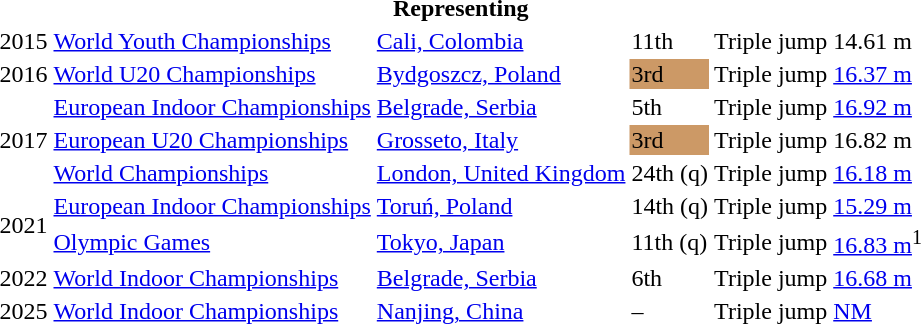<table>
<tr>
<th colspan="6">Representing </th>
</tr>
<tr>
<td>2015</td>
<td><a href='#'>World Youth Championships</a></td>
<td><a href='#'>Cali, Colombia</a></td>
<td>11th</td>
<td>Triple jump</td>
<td>14.61 m</td>
</tr>
<tr>
<td>2016</td>
<td><a href='#'>World U20 Championships</a></td>
<td><a href='#'>Bydgoszcz, Poland</a></td>
<td bgcolor=cc9966>3rd</td>
<td>Triple jump</td>
<td><a href='#'>16.37 m</a></td>
</tr>
<tr>
<td rowspan=3>2017</td>
<td><a href='#'>European Indoor Championships</a></td>
<td><a href='#'>Belgrade, Serbia</a></td>
<td>5th</td>
<td>Triple jump</td>
<td><a href='#'>16.92 m</a></td>
</tr>
<tr>
<td><a href='#'>European U20 Championships</a></td>
<td><a href='#'>Grosseto, Italy</a></td>
<td bgcolor=cc9966>3rd</td>
<td>Triple jump</td>
<td>16.82 m</td>
</tr>
<tr>
<td><a href='#'>World Championships</a></td>
<td><a href='#'>London, United Kingdom</a></td>
<td>24th (q)</td>
<td>Triple jump</td>
<td><a href='#'>16.18 m</a></td>
</tr>
<tr>
<td rowspan=2>2021</td>
<td><a href='#'>European Indoor Championships</a></td>
<td><a href='#'>Toruń, Poland</a></td>
<td>14th (q)</td>
<td>Triple jump</td>
<td><a href='#'>15.29 m</a></td>
</tr>
<tr>
<td><a href='#'>Olympic Games</a></td>
<td><a href='#'>Tokyo, Japan</a></td>
<td>11th (q)</td>
<td>Triple jump</td>
<td><a href='#'>16.83 m</a><sup>1</sup></td>
</tr>
<tr>
<td>2022</td>
<td><a href='#'>World Indoor Championships</a></td>
<td><a href='#'>Belgrade, Serbia</a></td>
<td>6th</td>
<td>Triple jump</td>
<td><a href='#'>16.68 m</a></td>
</tr>
<tr>
<td>2025</td>
<td><a href='#'>World Indoor Championships</a></td>
<td><a href='#'>Nanjing, China</a></td>
<td>–</td>
<td>Triple jump</td>
<td><a href='#'>NM</a></td>
</tr>
</table>
